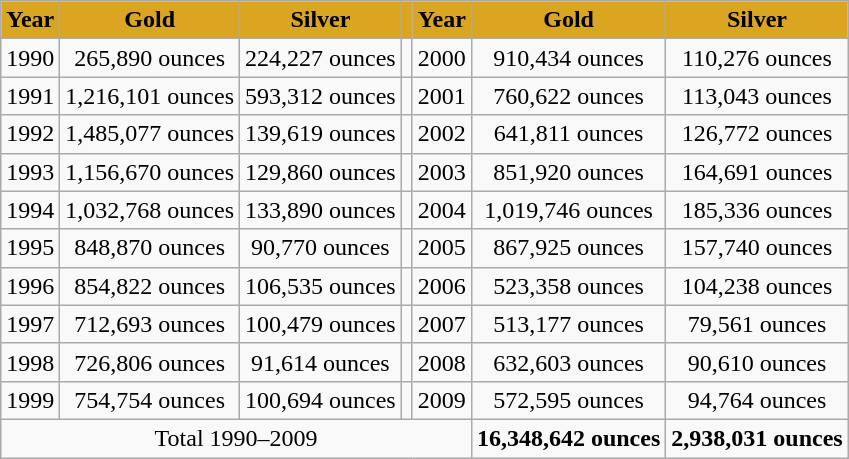<table class="wikitable">
<tr align="center" bgcolor="#DAA520">
<td><strong>Year</strong></td>
<td><strong>Gold</strong></td>
<td><strong>Silver</strong></td>
<td></td>
<td><strong>Year</strong></td>
<td><strong>Gold</strong></td>
<td><strong>Silver</strong></td>
</tr>
<tr align="center">
<td>1990</td>
<td>265,890 ounces</td>
<td>224,227 ounces</td>
<td></td>
<td>2000</td>
<td>910,434 ounces</td>
<td>110,276 ounces</td>
</tr>
<tr align="center">
<td>1991</td>
<td>1,216,101 ounces</td>
<td>593,312 ounces</td>
<td></td>
<td>2001</td>
<td>760,622 ounces</td>
<td>113,043 ounces</td>
</tr>
<tr align="center">
<td>1992</td>
<td>1,485,077 ounces</td>
<td>139,619 ounces</td>
<td></td>
<td>2002</td>
<td>641,811 ounces</td>
<td>126,772 ounces</td>
</tr>
<tr align="center">
<td>1993</td>
<td>1,156,670 ounces</td>
<td>129,860 ounces</td>
<td></td>
<td>2003</td>
<td>851,920 ounces</td>
<td>164,691 ounces</td>
</tr>
<tr align="center">
<td>1994</td>
<td>1,032,768 ounces</td>
<td>133,890 ounces</td>
<td></td>
<td>2004</td>
<td>1,019,746 ounces</td>
<td>185,336 ounces</td>
</tr>
<tr align="center">
<td>1995</td>
<td>848,870 ounces</td>
<td>90,770 ounces</td>
<td></td>
<td>2005</td>
<td>867,925 ounces</td>
<td>157,740 ounces</td>
</tr>
<tr align="center">
<td>1996</td>
<td>854,822 ounces</td>
<td>106,535 ounces</td>
<td></td>
<td>2006</td>
<td>523,358 ounces</td>
<td>104,238 ounces</td>
</tr>
<tr align="center">
<td>1997</td>
<td>712,693 ounces</td>
<td>100,479 ounces</td>
<td></td>
<td>2007</td>
<td>513,177 ounces</td>
<td>79,561 ounces</td>
</tr>
<tr align="center">
<td>1998</td>
<td>726,806 ounces</td>
<td>91,614 ounces</td>
<td></td>
<td>2008</td>
<td>632,603 ounces</td>
<td>90,610 ounces</td>
</tr>
<tr align="center">
<td>1999</td>
<td>754,754 ounces</td>
<td>100,694 ounces</td>
<td></td>
<td>2009</td>
<td>572,595 ounces</td>
<td>94,764 ounces</td>
</tr>
<tr align="center">
<td rowspan="1" colspan="5" style="text-align: center;">Total 1990–2009</td>
<td><strong>16,348,642 ounces</strong></td>
<td><strong>2,938,031 ounces</strong></td>
</tr>
</table>
